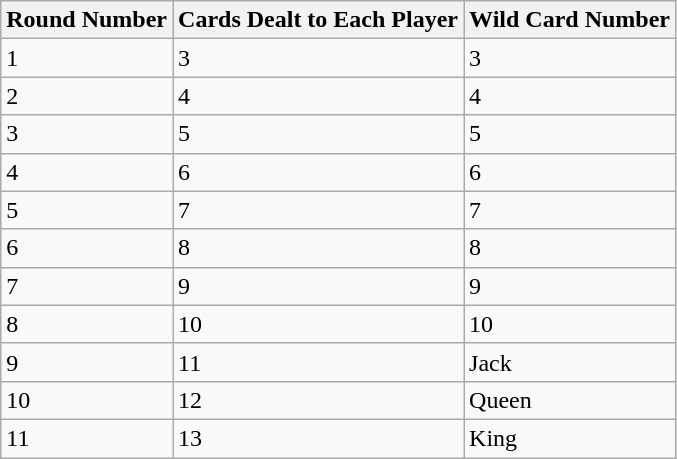<table class="wikitable">
<tr>
<th>Round Number</th>
<th>Cards Dealt to Each Player</th>
<th>Wild Card Number</th>
</tr>
<tr>
<td>1</td>
<td>3</td>
<td>3</td>
</tr>
<tr>
<td>2</td>
<td>4</td>
<td>4</td>
</tr>
<tr>
<td>3</td>
<td>5</td>
<td>5</td>
</tr>
<tr>
<td>4</td>
<td>6</td>
<td>6</td>
</tr>
<tr>
<td>5</td>
<td>7</td>
<td>7</td>
</tr>
<tr>
<td>6</td>
<td>8</td>
<td>8</td>
</tr>
<tr>
<td>7</td>
<td>9</td>
<td>9</td>
</tr>
<tr>
<td>8</td>
<td>10</td>
<td>10</td>
</tr>
<tr>
<td>9</td>
<td>11</td>
<td>Jack</td>
</tr>
<tr>
<td>10</td>
<td>12</td>
<td>Queen</td>
</tr>
<tr>
<td>11</td>
<td>13</td>
<td>King</td>
</tr>
</table>
